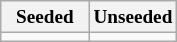<table class="wikitable" style="font-size:80%">
<tr>
<th width=50%>Seeded</th>
<th width=50%>Unseeded</th>
</tr>
<tr>
<td valign=top></td>
<td valign=top></td>
</tr>
</table>
